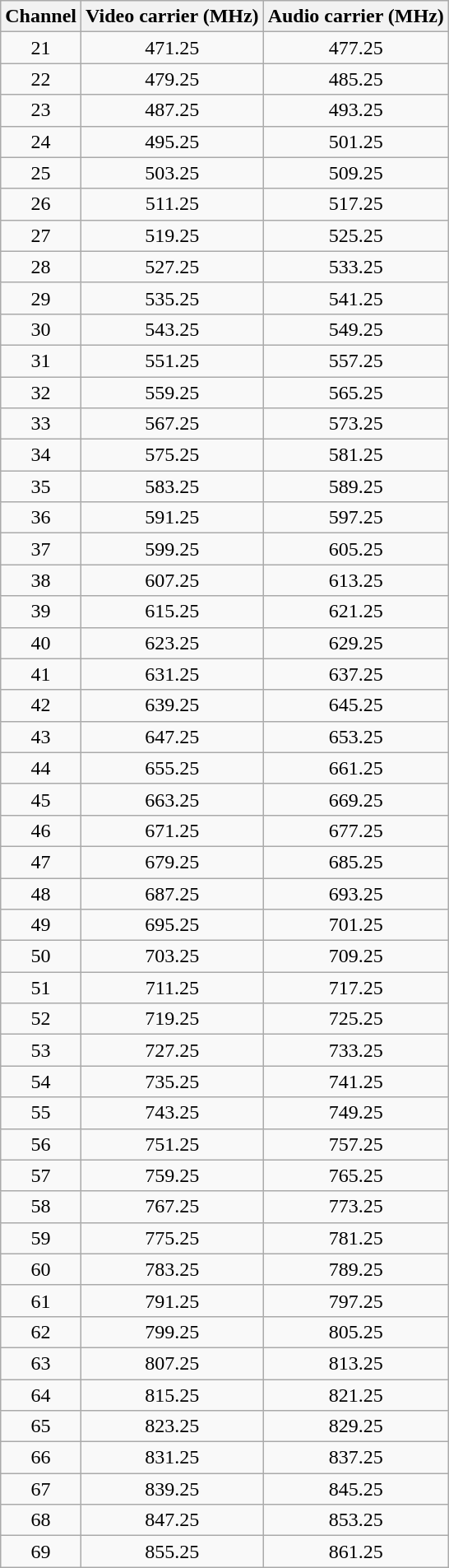<table class="wikitable" style="text-align: center; border-collapse:collapse">
<tr>
<th>Channel</th>
<th>Video carrier (MHz)</th>
<th>Audio carrier (MHz)</th>
</tr>
<tr>
<td>21</td>
<td>471.25</td>
<td>477.25</td>
</tr>
<tr>
<td>22</td>
<td>479.25</td>
<td>485.25</td>
</tr>
<tr>
<td>23</td>
<td>487.25</td>
<td>493.25</td>
</tr>
<tr>
<td>24</td>
<td>495.25</td>
<td>501.25</td>
</tr>
<tr>
<td>25</td>
<td>503.25</td>
<td>509.25</td>
</tr>
<tr>
<td>26</td>
<td>511.25</td>
<td>517.25</td>
</tr>
<tr>
<td>27</td>
<td>519.25</td>
<td>525.25</td>
</tr>
<tr>
<td>28</td>
<td>527.25</td>
<td>533.25</td>
</tr>
<tr>
<td>29</td>
<td>535.25</td>
<td>541.25</td>
</tr>
<tr>
<td>30</td>
<td>543.25</td>
<td>549.25</td>
</tr>
<tr>
<td>31</td>
<td>551.25</td>
<td>557.25</td>
</tr>
<tr>
<td>32</td>
<td>559.25</td>
<td>565.25</td>
</tr>
<tr>
<td>33</td>
<td>567.25</td>
<td>573.25</td>
</tr>
<tr>
<td>34</td>
<td>575.25</td>
<td>581.25</td>
</tr>
<tr>
<td>35</td>
<td>583.25</td>
<td>589.25</td>
</tr>
<tr>
<td>36</td>
<td>591.25</td>
<td>597.25</td>
</tr>
<tr>
<td>37</td>
<td>599.25</td>
<td>605.25</td>
</tr>
<tr>
<td>38</td>
<td>607.25</td>
<td>613.25</td>
</tr>
<tr>
<td>39</td>
<td>615.25</td>
<td>621.25</td>
</tr>
<tr>
<td>40</td>
<td>623.25</td>
<td>629.25</td>
</tr>
<tr>
<td>41</td>
<td>631.25</td>
<td>637.25</td>
</tr>
<tr>
<td>42</td>
<td>639.25</td>
<td>645.25</td>
</tr>
<tr>
<td>43</td>
<td>647.25</td>
<td>653.25</td>
</tr>
<tr>
<td>44</td>
<td>655.25</td>
<td>661.25</td>
</tr>
<tr>
<td>45</td>
<td>663.25</td>
<td>669.25</td>
</tr>
<tr>
<td>46</td>
<td>671.25</td>
<td>677.25</td>
</tr>
<tr>
<td>47</td>
<td>679.25</td>
<td>685.25</td>
</tr>
<tr>
<td>48</td>
<td>687.25</td>
<td>693.25</td>
</tr>
<tr>
<td>49</td>
<td>695.25</td>
<td>701.25</td>
</tr>
<tr>
<td>50</td>
<td>703.25</td>
<td>709.25</td>
</tr>
<tr>
<td>51</td>
<td>711.25</td>
<td>717.25</td>
</tr>
<tr>
<td>52</td>
<td>719.25</td>
<td>725.25</td>
</tr>
<tr>
<td>53</td>
<td>727.25</td>
<td>733.25</td>
</tr>
<tr>
<td>54</td>
<td>735.25</td>
<td>741.25</td>
</tr>
<tr>
<td>55</td>
<td>743.25</td>
<td>749.25</td>
</tr>
<tr>
<td>56</td>
<td>751.25</td>
<td>757.25</td>
</tr>
<tr>
<td>57</td>
<td>759.25</td>
<td>765.25</td>
</tr>
<tr>
<td>58</td>
<td>767.25</td>
<td>773.25</td>
</tr>
<tr>
<td>59</td>
<td>775.25</td>
<td>781.25</td>
</tr>
<tr>
<td>60</td>
<td>783.25</td>
<td>789.25</td>
</tr>
<tr>
<td>61</td>
<td>791.25</td>
<td>797.25</td>
</tr>
<tr>
<td>62</td>
<td>799.25</td>
<td>805.25</td>
</tr>
<tr>
<td>63</td>
<td>807.25</td>
<td>813.25</td>
</tr>
<tr>
<td>64</td>
<td>815.25</td>
<td>821.25</td>
</tr>
<tr>
<td>65</td>
<td>823.25</td>
<td>829.25</td>
</tr>
<tr>
<td>66</td>
<td>831.25</td>
<td>837.25</td>
</tr>
<tr>
<td>67</td>
<td>839.25</td>
<td>845.25</td>
</tr>
<tr>
<td>68</td>
<td>847.25</td>
<td>853.25</td>
</tr>
<tr>
<td>69</td>
<td>855.25</td>
<td>861.25</td>
</tr>
</table>
